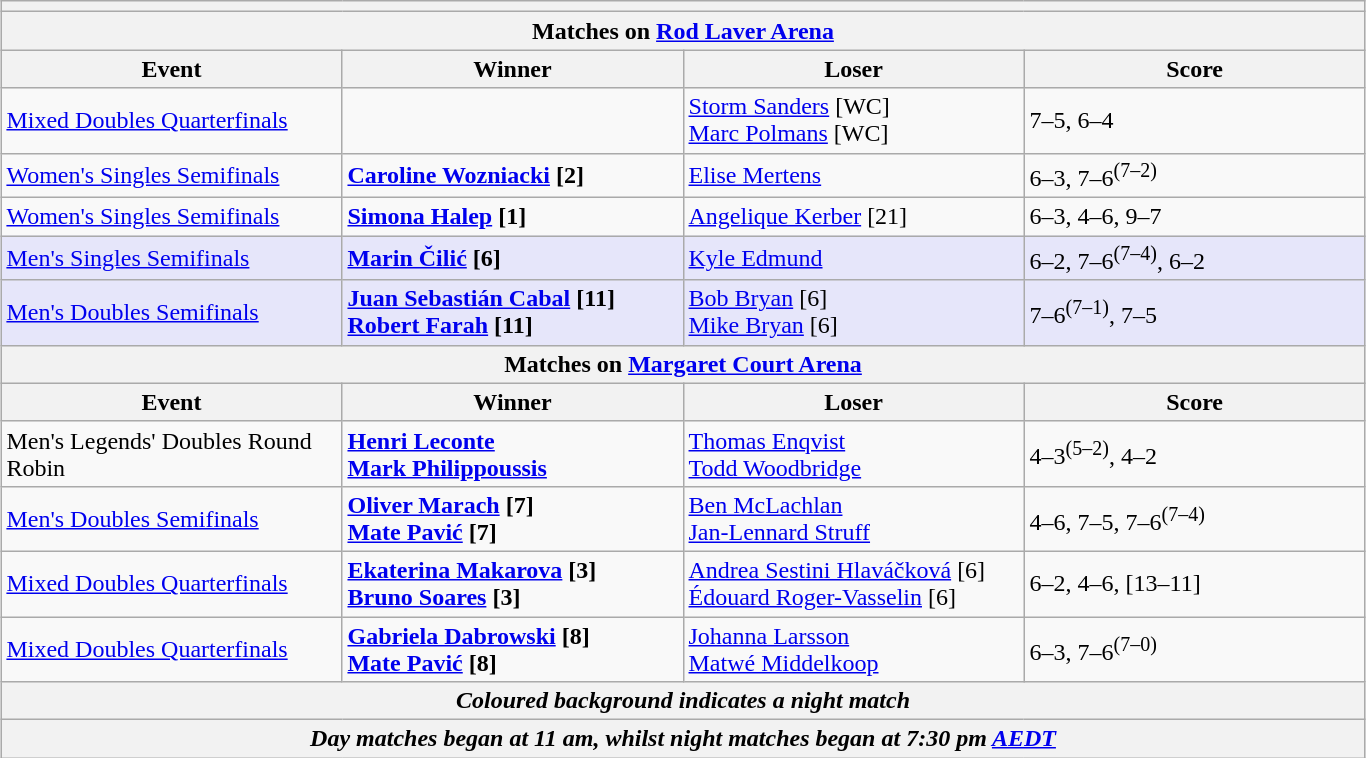<table class="wikitable collapsible uncollapsed" style="margin:1em auto;">
<tr>
<th colspan=4></th>
</tr>
<tr>
<th colspan=4><strong>Matches on <a href='#'>Rod Laver Arena</a></strong></th>
</tr>
<tr>
<th style="width:220px;">Event</th>
<th style="width:220px;">Winner</th>
<th style="width:220px;">Loser</th>
<th style="width:220px;">Score</th>
</tr>
<tr>
<td><a href='#'>Mixed Doubles Quarterfinals</a></td>
<td></td>
<td> <a href='#'>Storm Sanders</a> [WC] <br>  <a href='#'>Marc Polmans</a> [WC]</td>
<td>7–5, 6–4</td>
</tr>
<tr>
<td><a href='#'>Women's Singles Semifinals</a></td>
<td> <strong><a href='#'>Caroline Wozniacki</a> [2]</strong></td>
<td> <a href='#'>Elise Mertens</a></td>
<td>6–3, 7–6<sup>(7–2)</sup></td>
</tr>
<tr>
<td><a href='#'>Women's Singles Semifinals</a></td>
<td> <strong><a href='#'>Simona Halep</a> [1]</strong></td>
<td> <a href='#'>Angelique Kerber</a> [21]</td>
<td>6–3, 4–6, 9–7</td>
</tr>
<tr bgcolor=lavender>
<td><a href='#'>Men's Singles Semifinals</a></td>
<td> <strong><a href='#'>Marin Čilić</a> [6]</strong></td>
<td> <a href='#'>Kyle Edmund</a></td>
<td>6–2, 7–6<sup>(7–4)</sup>, 6–2</td>
</tr>
<tr bgcolor=lavender>
<td><a href='#'>Men's Doubles Semifinals</a></td>
<td> <strong><a href='#'>Juan Sebastián Cabal</a> [11]<br> <a href='#'>Robert Farah</a> [11]</strong></td>
<td> <a href='#'>Bob Bryan</a> [6]<br> <a href='#'>Mike Bryan</a> [6]</td>
<td>7–6<sup>(7–1)</sup>, 7–5</td>
</tr>
<tr>
<th colspan=4><strong>Matches on <a href='#'>Margaret Court Arena</a></strong></th>
</tr>
<tr>
<th style="width:220px;">Event</th>
<th style="width:220px;">Winner</th>
<th style="width:220px;">Loser</th>
<th style="width:220px;">Score</th>
</tr>
<tr>
<td>Men's Legends' Doubles Round Robin</td>
<td> <strong><a href='#'>Henri Leconte</a></strong> <br>  <strong><a href='#'>Mark Philippoussis</a></strong></td>
<td> <a href='#'>Thomas Enqvist</a> <br>  <a href='#'>Todd Woodbridge</a></td>
<td>4–3<sup>(5–2)</sup>, 4–2</td>
</tr>
<tr>
<td><a href='#'>Men's Doubles Semifinals</a></td>
<td> <strong><a href='#'>Oliver Marach</a> [7] <br>  <a href='#'>Mate Pavić</a> [7]</strong></td>
<td> <a href='#'>Ben McLachlan</a> <br>  <a href='#'>Jan-Lennard Struff</a></td>
<td>4–6, 7–5, 7–6<sup>(7–4)</sup></td>
</tr>
<tr>
<td><a href='#'>Mixed Doubles Quarterfinals</a></td>
<td> <strong><a href='#'>Ekaterina Makarova</a> [3] <br>  <a href='#'>Bruno Soares</a> [3]</strong></td>
<td> <a href='#'>Andrea Sestini Hlaváčková</a> [6] <br>  <a href='#'>Édouard Roger-Vasselin</a> [6]</td>
<td>6–2, 4–6, [13–11]</td>
</tr>
<tr>
<td><a href='#'>Mixed Doubles Quarterfinals</a></td>
<td> <strong><a href='#'>Gabriela Dabrowski</a> [8]</strong> <br>  <strong><a href='#'>Mate Pavić</a> [8]</strong></td>
<td> <a href='#'>Johanna Larsson</a> <br>  <a href='#'>Matwé Middelkoop</a></td>
<td>6–3, 7–6<sup>(7–0)</sup></td>
</tr>
<tr>
<th colspan=4><em>Coloured background indicates a night match</em></th>
</tr>
<tr>
<th colspan=4><em>Day matches began at 11 am, whilst night matches began at 7:30 pm <a href='#'>AEDT</a></em></th>
</tr>
</table>
